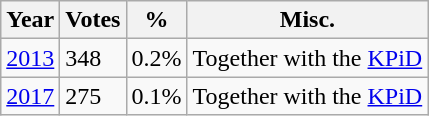<table class="wikitable" style="display: inline-table;">
<tr>
<th>Year</th>
<th>Votes</th>
<th>%</th>
<th>Misc.</th>
</tr>
<tr>
<td><a href='#'>2013</a></td>
<td>348</td>
<td>0.2%</td>
<td>Together with the <a href='#'>KPiD</a></td>
</tr>
<tr>
<td><a href='#'>2017</a></td>
<td>275</td>
<td>0.1%</td>
<td>Together with the <a href='#'>KPiD</a></td>
</tr>
</table>
